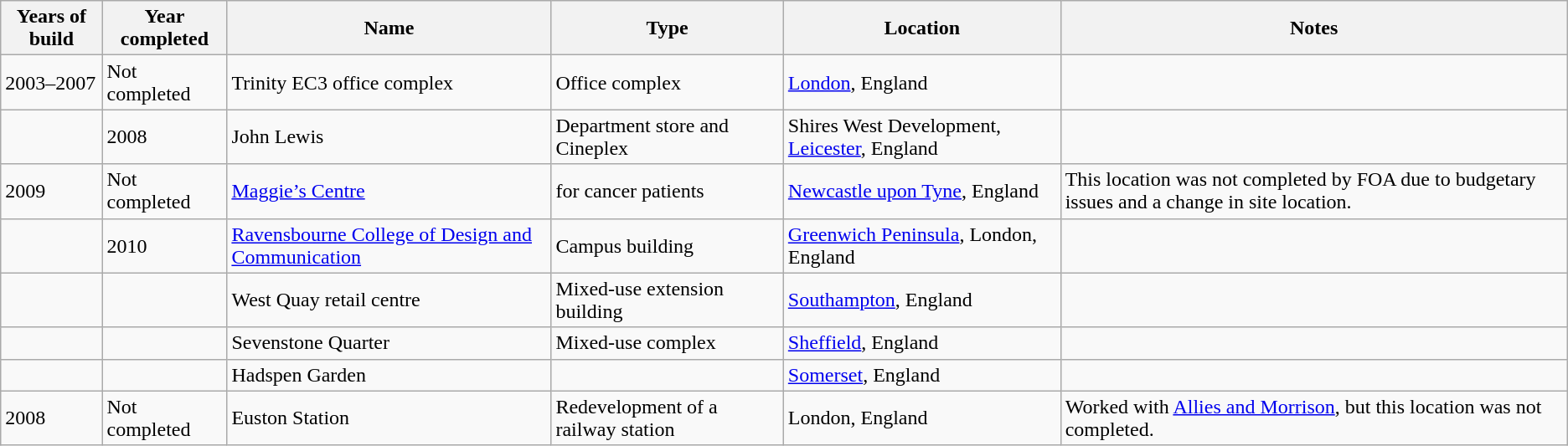<table class="wikitable sortable">
<tr>
<th>Years of build</th>
<th>Year completed</th>
<th>Name</th>
<th>Type</th>
<th>Location</th>
<th>Notes</th>
</tr>
<tr>
<td>2003–2007</td>
<td>Not completed</td>
<td>Trinity EC3 office complex</td>
<td>Office complex</td>
<td><a href='#'>London</a>, England</td>
<td></td>
</tr>
<tr>
<td></td>
<td>2008</td>
<td>John Lewis</td>
<td>Department store and Cineplex</td>
<td>Shires West Development, <a href='#'>Leicester</a>, England</td>
<td></td>
</tr>
<tr>
<td>2009</td>
<td>Not completed</td>
<td><a href='#'>Maggie’s Centre</a></td>
<td>for cancer patients</td>
<td><a href='#'>Newcastle upon Tyne</a>, England</td>
<td>This location was not completed by FOA due to budgetary issues and a change in site location.</td>
</tr>
<tr>
<td></td>
<td>2010</td>
<td><a href='#'>Ravensbourne College of Design and Communication</a></td>
<td>Campus building</td>
<td><a href='#'>Greenwich Peninsula</a>, London, England</td>
<td></td>
</tr>
<tr>
<td></td>
<td></td>
<td>West Quay retail centre</td>
<td>Mixed-use extension building</td>
<td><a href='#'>Southampton</a>, England</td>
<td></td>
</tr>
<tr>
<td></td>
<td></td>
<td>Sevenstone Quarter</td>
<td>Mixed-use complex</td>
<td><a href='#'>Sheffield</a>, England</td>
<td></td>
</tr>
<tr>
<td></td>
<td></td>
<td>Hadspen Garden</td>
<td></td>
<td><a href='#'>Somerset</a>, England</td>
<td></td>
</tr>
<tr>
<td>2008</td>
<td>Not completed</td>
<td>Euston Station</td>
<td>Redevelopment of a railway station</td>
<td>London, England</td>
<td>Worked with <a href='#'>Allies and Morrison</a>, but this location was not completed.</td>
</tr>
</table>
